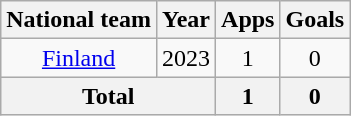<table class="wikitable" style="text-align:center">
<tr>
<th>National team</th>
<th>Year</th>
<th>Apps</th>
<th>Goals</th>
</tr>
<tr>
<td><a href='#'>Finland</a></td>
<td>2023</td>
<td>1</td>
<td>0</td>
</tr>
<tr>
<th colspan="2">Total</th>
<th>1</th>
<th>0</th>
</tr>
</table>
